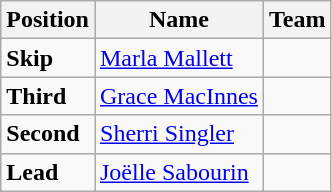<table class="wikitable">
<tr>
<th><strong>Position</strong></th>
<th><strong>Name</strong></th>
<th><strong>Team</strong></th>
</tr>
<tr>
<td><strong>Skip</strong></td>
<td><a href='#'>Marla Mallett</a></td>
<td></td>
</tr>
<tr>
<td><strong>Third</strong></td>
<td><a href='#'>Grace MacInnes</a></td>
<td></td>
</tr>
<tr>
<td><strong>Second</strong></td>
<td><a href='#'>Sherri Singler</a></td>
<td></td>
</tr>
<tr>
<td><strong>Lead</strong></td>
<td><a href='#'>Joëlle Sabourin</a></td>
<td></td>
</tr>
</table>
